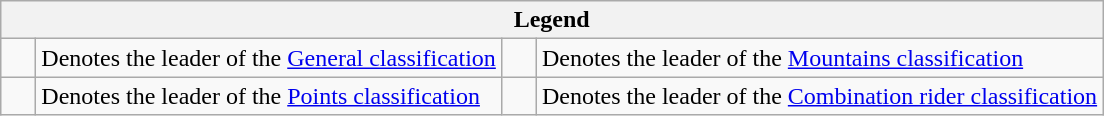<table class="wikitable">
<tr>
<th colspan=4>Legend</th>
</tr>
<tr>
<td>    </td>
<td>Denotes the leader of the <a href='#'>General classification</a></td>
<td>    </td>
<td>Denotes the leader of the <a href='#'>Mountains classification</a></td>
</tr>
<tr>
<td>    </td>
<td>Denotes the leader of the <a href='#'>Points classification</a></td>
<td>    </td>
<td>Denotes the leader of the <a href='#'>Combination rider classification</a></td>
</tr>
</table>
